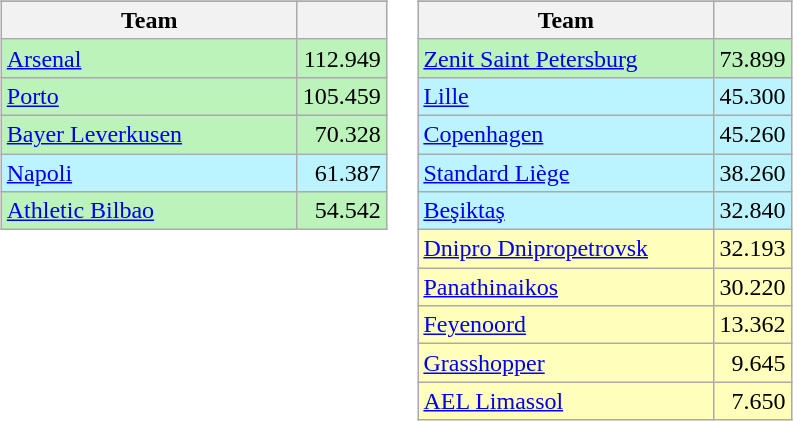<table>
<tr valign=top>
<td><br><table class="wikitable">
<tr>
</tr>
<tr>
<th width=190>Team</th>
<th></th>
</tr>
<tr bgcolor=#BBF3BB>
<td> <a href='#'>Arsenal</a></td>
<td align=right>112.949</td>
</tr>
<tr bgcolor=#BBF3BB>
<td> <a href='#'>Porto</a></td>
<td align=right>105.459</td>
</tr>
<tr bgcolor=#BBF3BB>
<td> <a href='#'>Bayer Leverkusen</a></td>
<td align=right>70.328</td>
</tr>
<tr bgcolor=#BBF3FF>
<td> <a href='#'>Napoli</a></td>
<td align=right>61.387</td>
</tr>
<tr bgcolor=#BBF3BB>
<td> <a href='#'>Athletic Bilbao</a></td>
<td align=right>54.542</td>
</tr>
</table>
</td>
<td><br><table class="wikitable">
<tr>
</tr>
<tr>
<th width=190>Team</th>
<th></th>
</tr>
<tr bgcolor=#BBF3BB>
<td> <a href='#'>Zenit Saint Petersburg</a></td>
<td align=right>73.899</td>
</tr>
<tr bgcolor=#BBF3FF>
<td> <a href='#'>Lille</a></td>
<td align=right>45.300</td>
</tr>
<tr bgcolor=#BBF3FF>
<td> <a href='#'>Copenhagen</a></td>
<td align=right>45.260</td>
</tr>
<tr bgcolor=#BBF3FF>
<td> <a href='#'>Standard Liège</a></td>
<td align=right>38.260</td>
</tr>
<tr bgcolor=#BBF3FF>
<td> <a href='#'>Beşiktaş</a></td>
<td align=right>32.840</td>
</tr>
<tr bgcolor=#FFFFBB>
<td> <a href='#'>Dnipro Dnipropetrovsk</a></td>
<td align=right>32.193</td>
</tr>
<tr bgcolor=#FFFFBB>
<td> <a href='#'>Panathinaikos</a></td>
<td align=right>30.220</td>
</tr>
<tr bgcolor=#FFFFBB>
<td> <a href='#'>Feyenoord</a></td>
<td align=right>13.362</td>
</tr>
<tr bgcolor=#FFFFBB>
<td> <a href='#'>Grasshopper</a></td>
<td align=right>9.645</td>
</tr>
<tr bgcolor=#FFFFBB>
<td> <a href='#'>AEL Limassol</a></td>
<td align=right>7.650</td>
</tr>
</table>
</td>
</tr>
</table>
